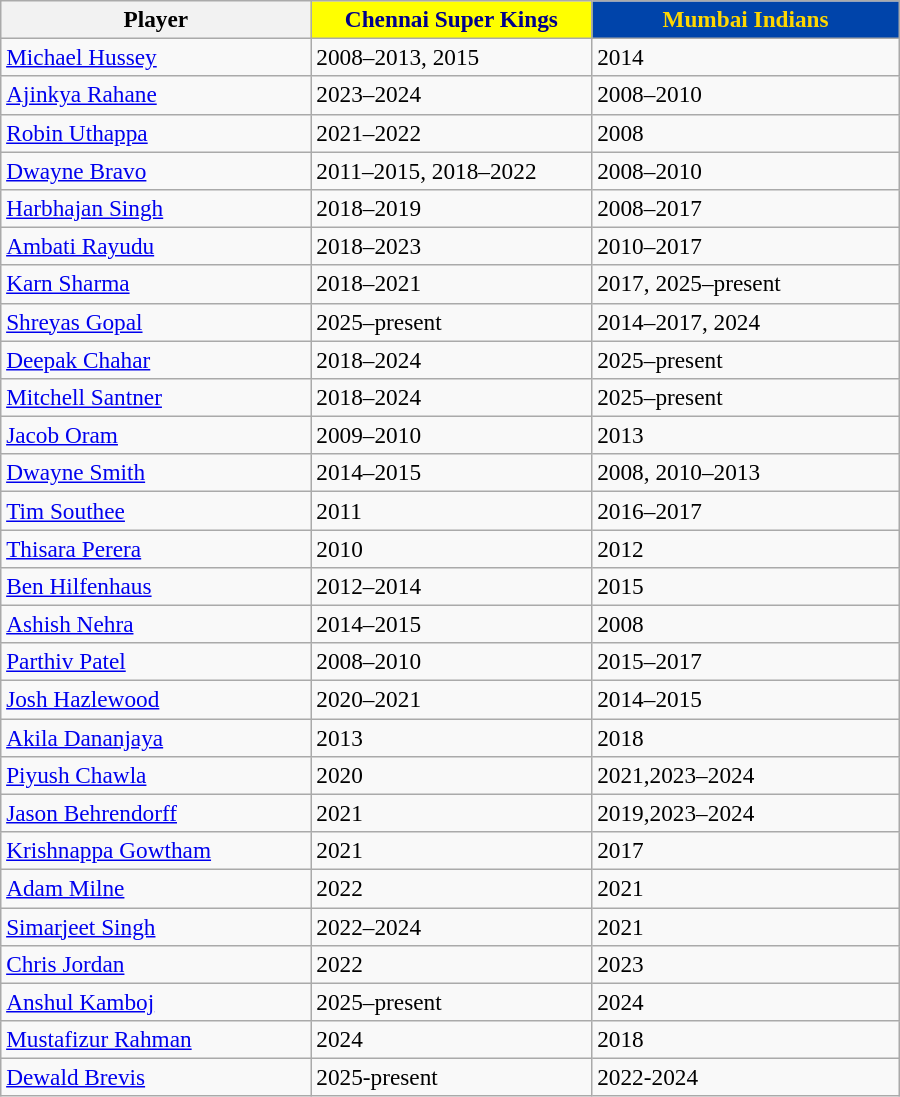<table class="wikitable" style="font-size:97%;width:600px">
<tr>
<th style="width:10%;">Player</th>
<th style="width:10%; text-align:center; background:yellow; color:darkblue;">Chennai Super Kings</th>
<th style="width:10%; text-align:center; background:#0044AA; color:gold;">Mumbai Indians</th>
</tr>
<tr>
<td> <a href='#'>Michael Hussey</a></td>
<td>2008–2013, 2015</td>
<td>2014</td>
</tr>
<tr>
<td> <a href='#'>Ajinkya Rahane</a></td>
<td>2023–2024</td>
<td>2008–2010</td>
</tr>
<tr>
<td> <a href='#'>Robin Uthappa</a></td>
<td>2021–2022</td>
<td>2008</td>
</tr>
<tr>
<td> <a href='#'>Dwayne Bravo</a></td>
<td>2011–2015, 2018–2022</td>
<td>2008–2010</td>
</tr>
<tr>
<td> <a href='#'>Harbhajan Singh</a></td>
<td>2018–2019</td>
<td>2008–2017</td>
</tr>
<tr>
<td> <a href='#'>Ambati Rayudu</a></td>
<td>2018–2023</td>
<td>2010–2017</td>
</tr>
<tr>
<td> <a href='#'>Karn Sharma</a></td>
<td>2018–2021</td>
<td>2017, 2025–present</td>
</tr>
<tr>
<td> <a href='#'>Shreyas Gopal</a></td>
<td>2025–present</td>
<td>2014–2017, 2024</td>
</tr>
<tr>
<td> <a href='#'>Deepak Chahar</a></td>
<td>2018–2024</td>
<td>2025–present</td>
</tr>
<tr>
<td> <a href='#'>Mitchell Santner</a></td>
<td>2018–2024</td>
<td>2025–present</td>
</tr>
<tr>
<td> <a href='#'>Jacob Oram</a></td>
<td>2009–2010</td>
<td>2013</td>
</tr>
<tr>
<td> <a href='#'>Dwayne Smith</a></td>
<td>2014–2015</td>
<td>2008, 2010–2013</td>
</tr>
<tr>
<td> <a href='#'>Tim Southee</a></td>
<td>2011</td>
<td>2016–2017</td>
</tr>
<tr>
<td> <a href='#'>Thisara Perera</a></td>
<td>2010</td>
<td>2012</td>
</tr>
<tr>
<td> <a href='#'>Ben Hilfenhaus</a></td>
<td>2012–2014</td>
<td>2015</td>
</tr>
<tr>
<td> <a href='#'>Ashish Nehra</a></td>
<td>2014–2015</td>
<td>2008</td>
</tr>
<tr>
<td> <a href='#'>Parthiv Patel</a></td>
<td>2008–2010</td>
<td>2015–2017</td>
</tr>
<tr>
<td> <a href='#'>Josh Hazlewood</a></td>
<td>2020–2021</td>
<td>2014–2015</td>
</tr>
<tr>
<td> <a href='#'>Akila Dananjaya</a></td>
<td>2013</td>
<td>2018</td>
</tr>
<tr>
<td> <a href='#'>Piyush Chawla</a></td>
<td>2020</td>
<td>2021,2023–2024</td>
</tr>
<tr>
<td> <a href='#'>Jason Behrendorff</a></td>
<td>2021</td>
<td>2019,2023–2024</td>
</tr>
<tr>
<td> <a href='#'>Krishnappa Gowtham</a></td>
<td>2021</td>
<td>2017</td>
</tr>
<tr>
<td> <a href='#'>Adam Milne</a></td>
<td>2022</td>
<td>2021</td>
</tr>
<tr>
<td> <a href='#'>Simarjeet Singh</a></td>
<td>2022–2024</td>
<td>2021</td>
</tr>
<tr>
<td> <a href='#'>Chris Jordan</a></td>
<td>2022</td>
<td>2023</td>
</tr>
<tr>
<td> <a href='#'>Anshul Kamboj</a></td>
<td>2025–present</td>
<td>2024</td>
</tr>
<tr>
<td> <a href='#'>Mustafizur Rahman</a></td>
<td>2024</td>
<td>2018</td>
</tr>
<tr>
<td> <a href='#'>Dewald Brevis</a></td>
<td>2025-present</td>
<td>2022-2024</td>
</tr>
</table>
